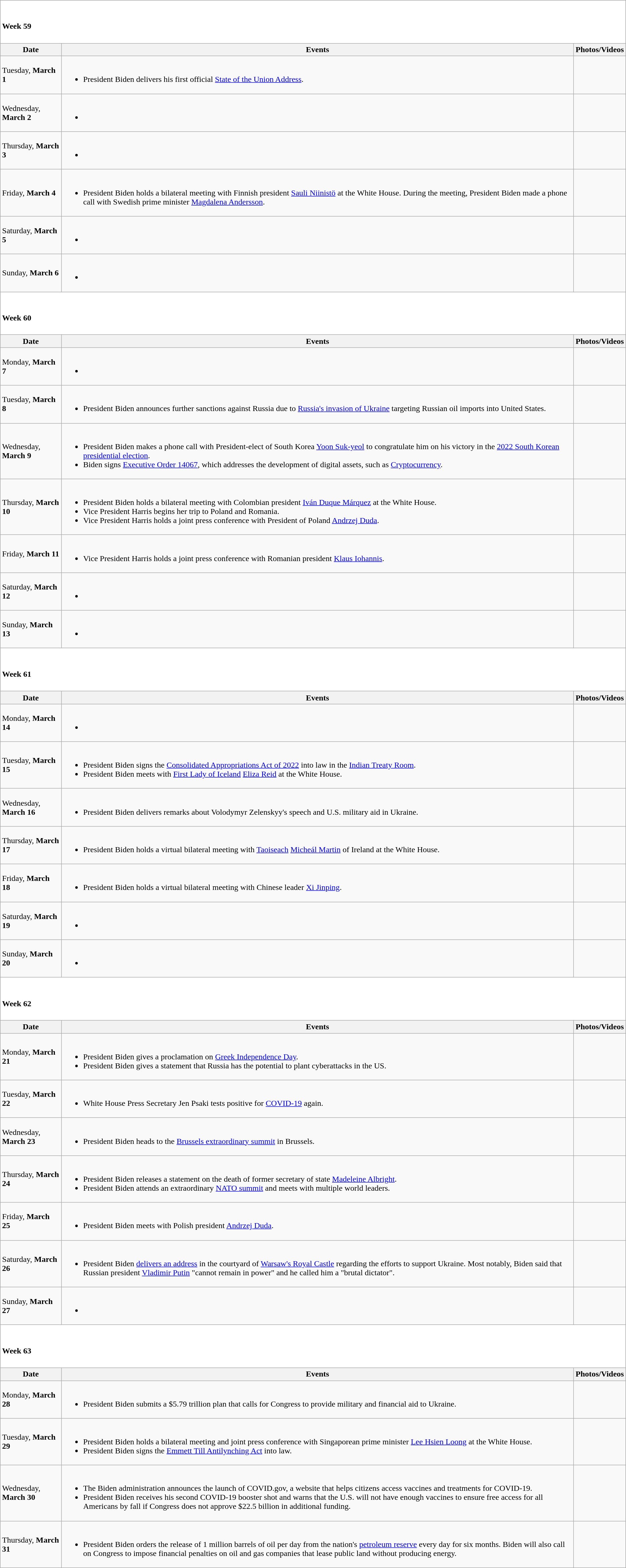<table class="wikitable">
<tr style="background:white;">
<td colspan="3"><br><h4>Week 59</h4></td>
</tr>
<tr>
<th>Date</th>
<th>Events</th>
<th>Photos/Videos</th>
</tr>
<tr>
<td>Tuesday, <strong>March 1</strong></td>
<td><br><ul><li>President Biden delivers his first official <a href='#'>State of the Union Address</a>.</li></ul></td>
<td></td>
</tr>
<tr>
<td>Wednesday, <strong>March 2</strong></td>
<td><br><ul><li></li></ul></td>
<td></td>
</tr>
<tr>
<td>Thursday, <strong>March 3</strong></td>
<td><br><ul><li></li></ul></td>
<td></td>
</tr>
<tr>
<td>Friday, <strong>March 4</strong></td>
<td><br><ul><li>President Biden holds a bilateral meeting with Finnish president <a href='#'>Sauli Niinistö</a> at the White House. During the meeting, President Biden made a phone call with Swedish prime minister <a href='#'>Magdalena Andersson</a>.</li></ul></td>
<td></td>
</tr>
<tr>
<td>Saturday, <strong>March 5</strong></td>
<td><br><ul><li></li></ul></td>
<td></td>
</tr>
<tr>
<td>Sunday, <strong>March 6</strong></td>
<td><br><ul><li></li></ul></td>
<td></td>
</tr>
<tr style="background:white;">
<td colspan="3"><br><h4>Week 60</h4></td>
</tr>
<tr>
<th>Date</th>
<th>Events</th>
<th>Photos/Videos</th>
</tr>
<tr>
<td>Monday, <strong>March 7</strong></td>
<td><br><ul><li></li></ul></td>
<td></td>
</tr>
<tr>
<td>Tuesday, <strong>March 8</strong></td>
<td><br><ul><li>President Biden announces further sanctions against Russia due to <a href='#'>Russia's invasion of Ukraine</a> targeting Russian oil imports into United States.</li></ul></td>
<td></td>
</tr>
<tr>
<td>Wednesday, <strong>March 9</strong></td>
<td><br><ul><li>President Biden makes a phone call with President-elect of South Korea <a href='#'>Yoon Suk-yeol</a> to congratulate him on his victory in the <a href='#'>2022 South Korean presidential election</a>.</li><li>Biden signs <a href='#'>Executive Order 14067</a>, which addresses the development of digital assets, such as <a href='#'>Cryptocurrency</a>.</li></ul></td>
<td></td>
</tr>
<tr>
<td>Thursday, <strong>March 10</strong></td>
<td><br><ul><li>President Biden holds a bilateral meeting with Colombian president <a href='#'>Iván Duque Márquez</a> at the White House.</li><li>Vice President Harris begins her trip to Poland and Romania.</li><li>Vice President Harris holds a joint press conference with President of Poland <a href='#'>Andrzej Duda</a>.</li></ul></td>
<td></td>
</tr>
<tr>
<td>Friday, <strong>March 11</strong></td>
<td><br><ul><li>Vice President Harris holds a joint press conference with Romanian president <a href='#'>Klaus Iohannis</a>.</li></ul></td>
<td></td>
</tr>
<tr>
<td>Saturday, <strong>March 12</strong></td>
<td><br><ul><li></li></ul></td>
<td></td>
</tr>
<tr>
<td>Sunday, <strong>March 13</strong></td>
<td><br><ul><li></li></ul></td>
<td></td>
</tr>
<tr style="background:white;">
<td colspan="3"><br><h4>Week 61</h4></td>
</tr>
<tr>
<th>Date</th>
<th>Events</th>
<th>Photos/Videos</th>
</tr>
<tr>
<td>Monday, <strong>March 14</strong></td>
<td><br><ul><li></li></ul></td>
<td></td>
</tr>
<tr>
<td>Tuesday, <strong>March 15</strong></td>
<td><br><ul><li>President Biden signs the <a href='#'>Consolidated Appropriations Act of 2022</a> into law in the <a href='#'>Indian Treaty Room</a>.</li><li>President Biden meets with <a href='#'>First Lady of Iceland</a> <a href='#'>Eliza Reid</a> at the White House.</li></ul></td>
<td></td>
</tr>
<tr>
<td>Wednesday, <strong>March 16</strong></td>
<td><br><ul><li>President Biden delivers remarks about Volodymyr Zelenskyy's speech and U.S. military aid in Ukraine.</li></ul></td>
<td></td>
</tr>
<tr>
<td>Thursday, <strong>March 17</strong></td>
<td><br><ul><li>President Biden holds a virtual bilateral meeting with <a href='#'>Taoiseach</a> <a href='#'>Micheál Martin</a> of Ireland at the White House.</li></ul></td>
<td></td>
</tr>
<tr>
<td>Friday, <strong>March 18</strong></td>
<td><br><ul><li>President Biden holds a virtual bilateral meeting with Chinese leader <a href='#'>Xi Jinping</a>.</li></ul></td>
<td></td>
</tr>
<tr>
<td>Saturday, <strong>March 19</strong></td>
<td><br><ul><li></li></ul></td>
<td></td>
</tr>
<tr>
<td>Sunday, <strong>March 20</strong></td>
<td><br><ul><li></li></ul></td>
<td></td>
</tr>
<tr style="background:white;">
<td colspan="3"><br><h4>Week 62</h4></td>
</tr>
<tr>
<th>Date</th>
<th>Events</th>
<th>Photos/Videos</th>
</tr>
<tr>
<td>Monday, <strong>March 21</strong></td>
<td><br><ul><li>President Biden gives a proclamation on <a href='#'>Greek Independence Day</a>.</li><li>President Biden gives a statement that Russia has the potential to plant cyberattacks in the US.</li></ul></td>
<td></td>
</tr>
<tr>
<td>Tuesday, <strong>March 22</strong></td>
<td><br><ul><li>White House Press Secretary Jen Psaki tests positive for <a href='#'>COVID-19</a> again.</li></ul></td>
<td></td>
</tr>
<tr>
<td>Wednesday, <strong>March 23</strong></td>
<td><br><ul><li>President Biden heads to the <a href='#'>Brussels extraordinary summit</a> in Brussels.</li></ul></td>
<td></td>
</tr>
<tr>
<td>Thursday, <strong>March 24</strong></td>
<td><br><ul><li>President Biden releases a statement on the death of former secretary of state <a href='#'>Madeleine Albright</a>.</li><li>President Biden attends an extraordinary <a href='#'>NATO summit</a> and meets with multiple world leaders.</li></ul></td>
<td></td>
</tr>
<tr>
<td>Friday, <strong>March 25</strong></td>
<td><br><ul><li>President Biden meets with Polish president <a href='#'>Andrzej Duda</a>.</li></ul></td>
<td></td>
</tr>
<tr>
<td>Saturday, <strong>March 26</strong></td>
<td><br><ul><li>President Biden <a href='#'>delivers an address</a> in the courtyard of <a href='#'>Warsaw's Royal Castle</a> regarding the efforts to support Ukraine. Most notably, Biden said that Russian president <a href='#'>Vladimir Putin</a> "cannot remain in power" and he called him a "brutal dictator".</li></ul></td>
<td></td>
</tr>
<tr>
<td>Sunday, <strong>March 27</strong></td>
<td><br><ul><li></li></ul></td>
<td></td>
</tr>
<tr style="background:white;">
<td colspan="3"><br><h4>Week 63</h4></td>
</tr>
<tr>
<th>Date</th>
<th>Events</th>
<th>Photos/Videos</th>
</tr>
<tr>
<td>Monday, <strong>March 28</strong></td>
<td><br><ul><li>President Biden submits a $5.79 trillion plan that calls for Congress to provide military and financial aid to Ukraine.</li></ul></td>
<td></td>
</tr>
<tr>
<td>Tuesday, <strong>March 29</strong></td>
<td><br><ul><li>President Biden holds a bilateral meeting and joint press conference with Singaporean prime minister <a href='#'>Lee Hsien Loong</a> at the White House.</li><li>President Biden signs the <a href='#'>Emmett Till Antilynching Act</a> into law.</li></ul></td>
<td><br></td>
</tr>
<tr>
<td>Wednesday, <strong>March 30</strong></td>
<td><br><ul><li>The Biden administration announces the launch of COVID.gov, a website that helps citizens access vaccines and treatments for COVID-19.</li><li>President Biden receives his second COVID-19 booster shot and warns that the U.S. will not have enough vaccines to ensure free access for all Americans by fall if Congress does not approve $22.5 billion in additional funding.</li></ul></td>
<td></td>
</tr>
<tr>
<td>Thursday, <strong>March 31</strong></td>
<td><br><ul><li>President Biden orders the release of 1 million barrels of oil per day from the nation's <a href='#'>petroleum reserve</a> every day for six months. Biden will also call on Congress to impose financial penalties on oil and gas companies that lease public land without producing energy.</li></ul></td>
<td></td>
</tr>
</table>
